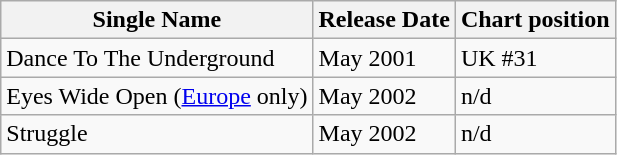<table class="wikitable">
<tr>
<th>Single Name</th>
<th>Release Date</th>
<th>Chart position</th>
</tr>
<tr>
<td>Dance To The Underground</td>
<td>May 2001</td>
<td>UK #31</td>
</tr>
<tr>
<td>Eyes Wide Open (<a href='#'>Europe</a> only)</td>
<td>May 2002</td>
<td>n/d</td>
</tr>
<tr>
<td>Struggle</td>
<td>May 2002</td>
<td>n/d</td>
</tr>
</table>
